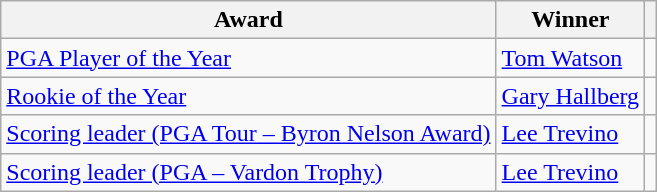<table class="wikitable">
<tr>
<th>Award</th>
<th>Winner</th>
<th></th>
</tr>
<tr>
<td><a href='#'>PGA Player of the Year</a></td>
<td> <a href='#'>Tom Watson</a></td>
<td></td>
</tr>
<tr>
<td><a href='#'>Rookie of the Year</a></td>
<td> <a href='#'>Gary Hallberg</a></td>
<td></td>
</tr>
<tr>
<td><a href='#'>Scoring leader (PGA Tour – Byron Nelson Award)</a></td>
<td> <a href='#'>Lee Trevino</a></td>
<td></td>
</tr>
<tr>
<td><a href='#'>Scoring leader (PGA – Vardon Trophy)</a></td>
<td> <a href='#'>Lee Trevino</a></td>
<td></td>
</tr>
</table>
